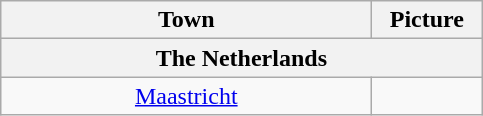<table class="wikitable" style="text-align:center; border:1px #AAAAFF solid">
<tr>
<th style="width: 15em;">Town</th>
<th style="width: 66px;">Picture</th>
</tr>
<tr>
<th colspan=2>The Netherlands</th>
</tr>
<tr>
<td><a href='#'>Maastricht</a></td>
<td></td>
</tr>
</table>
